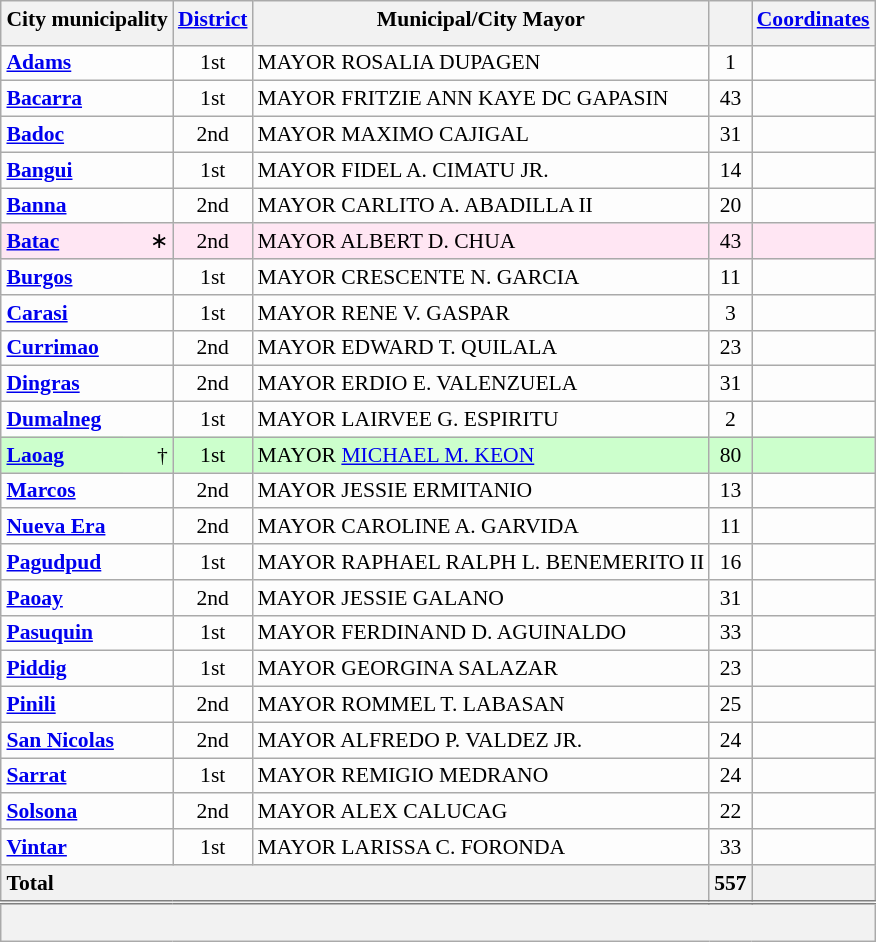<table class="wikitable sortable" style="margin:auto;table-layout:fixed;text-align:right;background-color:#FDFDFD;font-size:90%;border-collapse:collapse;">
<tr>
<th scope="col" style="border-bottom:none;" class="unsortable" colspan=2>City  municipality</th>
<th scope="col" style="border-bottom:none;" class="unsortable"><a href='#'>District</a></th>
<th scope="col" style="border-bottom:none;" class="unsortable">Municipal/City Mayor</th>
<th scope="col" style="border-bottom:none;" class="unsortable"></th>
<th scope="col" style="border-bottom:none;" class="unsortable"><a href='#'>Coordinates</a></th>
</tr>
<tr>
<th scope="col" style="border-top:none;" colspan=2></th>
<th scope="col" style="border-top:none;"></th>
<th scope="col" style="border-top:none;"></th>
<th scope="col" style="border-top:none;"></th>
<th scope="col" style="border-top:none;"></th>
</tr>
<tr>
<th scope="row" style="text-align:left;background-color:initial;" colspan=2><a href='#'>Adams</a></th>
<td style="text-align:center;">1st</td>
<td style="text-align:left;">MAYOR ROSALIA DUPAGEN</td>
<td style="text-align:center;">1</td>
<td style="text-align:center;"></td>
</tr>
<tr>
<th scope="row" style="text-align:left;background-color:initial;" colspan=2><a href='#'>Bacarra</a></th>
<td style="text-align:center;">1st</td>
<td style="text-align:left;">MAYOR FRITZIE ANN KAYE DC GAPASIN</td>
<td style="text-align:center;">43</td>
<td style="text-align:center;"></td>
</tr>
<tr>
<th scope="row" style="text-align:left;background-color:initial;" colspan=2><a href='#'>Badoc</a></th>
<td style="text-align:center;">2nd</td>
<td style="text-align:left;">MAYOR MAXIMO CAJIGAL</td>
<td style="text-align:center;">31</td>
<td style="text-align:center;"></td>
</tr>
<tr>
<th scope="row" style="text-align:left;background-color:initial;" colspan=2><a href='#'>Bangui</a></th>
<td style="text-align:center;">1st</td>
<td style="text-align:left;">MAYOR FIDEL A. CIMATU JR.</td>
<td style="text-align:center;">14</td>
<td style="text-align:center;"></td>
</tr>
<tr>
<th scope="row" style="text-align:left;background-color:initial;" colspan=2><a href='#'>Banna</a></th>
<td style="text-align:center;">2nd</td>
<td style="text-align:left;">MAYOR CARLITO A. ABADILLA II</td>
<td style="text-align:center;">20</td>
<td style="text-align:center;"></td>
</tr>
<tr style="background-color:#FFE6F3;">
<th scope="row" style="text-align:left;background-color:#FFE6F3;border-right:0;"><a href='#'>Batac</a></th>
<td style="text-align:right;border-left:0;">∗</td>
<td style="text-align:center;">2nd</td>
<td style="text-align:left;">MAYOR ALBERT D. CHUA</td>
<td style="text-align:center;">43</td>
<td style="text-align:center;"></td>
</tr>
<tr>
<th scope="row" style="text-align:left;background-color:initial;" colspan=2><a href='#'>Burgos</a></th>
<td style="text-align:center;">1st</td>
<td style="text-align:left;">MAYOR CRESCENTE N. GARCIA</td>
<td style="text-align:center;">11</td>
<td style="text-align:center;"></td>
</tr>
<tr>
<th scope="row" style="text-align:left;background-color:initial;" colspan=2><a href='#'>Carasi</a></th>
<td style="text-align:center;">1st</td>
<td style="text-align:left;">MAYOR RENE V. GASPAR</td>
<td style="text-align:center;">3</td>
<td style="text-align:center;"></td>
</tr>
<tr>
<th scope="row" style="text-align:left;background-color:initial;" colspan=2><a href='#'>Currimao</a></th>
<td style="text-align:center;">2nd</td>
<td style="text-align:left;">MAYOR EDWARD T. QUILALA</td>
<td style="text-align:center;">23</td>
<td style="text-align:center;"></td>
</tr>
<tr>
<th scope="row" style="text-align:left;background-color:initial;" colspan=2><a href='#'>Dingras</a></th>
<td style="text-align:center;">2nd</td>
<td style="text-align:left;">MAYOR ERDIO E. VALENZUELA</td>
<td style="text-align:center;">31</td>
<td style="text-align:center;"></td>
</tr>
<tr>
<th scope="row" style="text-align:left;background-color:initial;" colspan=2><a href='#'>Dumalneg</a></th>
<td style="text-align:center;">1st</td>
<td style="text-align:left;">MAYOR LAIRVEE G. ESPIRITU</td>
<td style="text-align:center;">2</td>
<td style="text-align:center;"></td>
</tr>
<tr style="background-color:#CCFFCC;">
<th scope="row" style="text-align:left;background-color:#CCFFCC;border-right:0;"><a href='#'>Laoag</a></th>
<td style="text-align:right;border-left:0;">†</td>
<td style="text-align:center;">1st</td>
<td style="text-align:left;">MAYOR <a href='#'>MICHAEL M. KEON</a></td>
<td style="text-align:center;">80</td>
<td style="text-align:center;"></td>
</tr>
<tr>
<th scope="row" style="text-align:left;background-color:initial;" colspan=2><a href='#'>Marcos</a></th>
<td style="text-align:center;">2nd</td>
<td style="text-align:left;">MAYOR JESSIE ERMITANIO</td>
<td style="text-align:center;">13</td>
<td style="text-align:center;"></td>
</tr>
<tr>
<th scope="row" style="text-align:left;background-color:initial;" colspan=2><a href='#'>Nueva Era</a></th>
<td style="text-align:center;">2nd</td>
<td style="text-align:left;">MAYOR CAROLINE A. GARVIDA</td>
<td style="text-align:center;">11</td>
<td style="text-align:center;"></td>
</tr>
<tr>
<th scope="row" style="text-align:left;background-color:initial;" colspan=2><a href='#'>Pagudpud</a></th>
<td style="text-align:center;">1st</td>
<td style="text-align:left;">MAYOR RAPHAEL RALPH L. BENEMERITO II</td>
<td style="text-align:center;">16</td>
<td style="text-align:center;"></td>
</tr>
<tr>
<th scope="row" style="text-align:left;background-color:initial;" colspan=2><a href='#'>Paoay</a></th>
<td style="text-align:center;">2nd</td>
<td style="text-align:left;">MAYOR JESSIE GALANO</td>
<td style="text-align:center;">31</td>
<td style="text-align:center;"></td>
</tr>
<tr>
<th scope="row" style="text-align:left;background-color:initial;" colspan=2><a href='#'>Pasuquin</a></th>
<td style="text-align:center;">1st</td>
<td style="text-align:left;">MAYOR FERDINAND D. AGUINALDO</td>
<td style="text-align:center;">33</td>
<td style="text-align:center;"></td>
</tr>
<tr>
<th scope="row" style="text-align:left;background-color:initial;" colspan=2><a href='#'>Piddig</a></th>
<td style="text-align:center;">1st</td>
<td style="text-align:left;">MAYOR GEORGINA SALAZAR</td>
<td style="text-align:center;">23</td>
<td style="text-align:center;"></td>
</tr>
<tr>
<th scope="row" style="text-align:left;background-color:initial;" colspan=2><a href='#'>Pinili</a></th>
<td style="text-align:center;">2nd</td>
<td style="text-align:left;">MAYOR ROMMEL T. LABASAN</td>
<td style="text-align:center;">25</td>
<td style="text-align:center;"></td>
</tr>
<tr>
<th scope="row" style="text-align:left;background-color:initial;" colspan=2><a href='#'>San Nicolas</a></th>
<td style="text-align:center;">2nd</td>
<td style="text-align:left;">MAYOR ALFREDO P. VALDEZ JR.</td>
<td style="text-align:center;">24</td>
<td style="text-align:center;"></td>
</tr>
<tr>
<th scope="row" style="text-align:left;background-color:initial;" colspan=2><a href='#'>Sarrat</a></th>
<td style="text-align:center;">1st</td>
<td style="text-align:left;">MAYOR REMIGIO MEDRANO</td>
<td style="text-align:center;">24</td>
<td style="text-align:center;"></td>
</tr>
<tr>
<th scope="row" style="text-align:left;background-color:initial;" colspan=2><a href='#'>Solsona</a></th>
<td style="text-align:center;">2nd</td>
<td style="text-align:left;">MAYOR ALEX CALUCAG</td>
<td style="text-align:center;">22</td>
<td style="text-align:center;"></td>
</tr>
<tr>
<th scope="row" style="text-align:left;background-color:initial;" colspan=2><a href='#'>Vintar</a></th>
<td style="text-align:center;">1st</td>
<td style="text-align:left;">MAYOR LARISSA C. FORONDA</td>
<td style="text-align:center;">33</td>
<td style="text-align:center;"></td>
</tr>
<tr class="sortbottom">
<th scope="row" colspan=4 style="text-align:left;">Total</th>
<th scope="col">557</th>
<th scope="col"></th>
</tr>
<tr class="sortbottom" style="background-color:#F2F2F2;border-top:double grey;line-height:1.3em;">
<td colspan="13"><br></td>
</tr>
</table>
